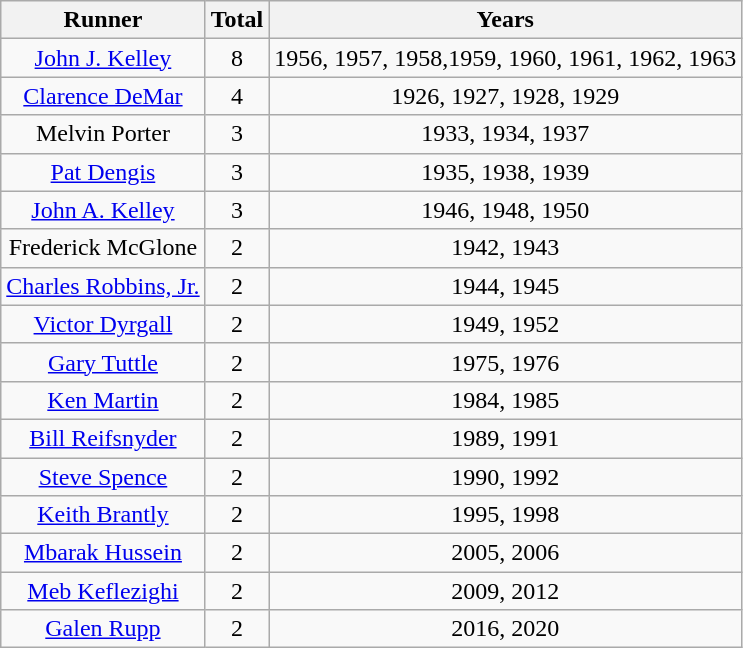<table class="wikitable sortable" style="text-align:center">
<tr>
<th>Runner</th>
<th>Total</th>
<th>Years</th>
</tr>
<tr>
<td><a href='#'>John J. Kelley</a></td>
<td>8</td>
<td>1956, 1957, 1958,1959, 1960, 1961, 1962, 1963</td>
</tr>
<tr>
<td><a href='#'>Clarence DeMar</a></td>
<td>4</td>
<td>1926, 1927, 1928, 1929</td>
</tr>
<tr>
<td>Melvin Porter</td>
<td>3</td>
<td>1933, 1934, 1937</td>
</tr>
<tr>
<td><a href='#'>Pat Dengis</a></td>
<td>3</td>
<td>1935, 1938, 1939</td>
</tr>
<tr>
<td><a href='#'>John A. Kelley</a></td>
<td>3</td>
<td>1946, 1948, 1950</td>
</tr>
<tr>
<td>Frederick McGlone</td>
<td>2</td>
<td>1942, 1943</td>
</tr>
<tr>
<td><a href='#'>Charles Robbins, Jr.</a></td>
<td>2</td>
<td>1944, 1945</td>
</tr>
<tr>
<td><a href='#'>Victor Dyrgall</a></td>
<td>2</td>
<td>1949, 1952</td>
</tr>
<tr>
<td><a href='#'>Gary Tuttle</a></td>
<td>2</td>
<td>1975, 1976</td>
</tr>
<tr>
<td><a href='#'>Ken Martin</a></td>
<td>2</td>
<td>1984, 1985</td>
</tr>
<tr>
<td><a href='#'>Bill Reifsnyder</a></td>
<td>2</td>
<td>1989, 1991</td>
</tr>
<tr>
<td><a href='#'>Steve Spence</a></td>
<td>2</td>
<td>1990, 1992</td>
</tr>
<tr>
<td><a href='#'>Keith Brantly</a></td>
<td>2</td>
<td>1995, 1998</td>
</tr>
<tr>
<td><a href='#'>Mbarak Hussein</a></td>
<td>2</td>
<td>2005, 2006</td>
</tr>
<tr>
<td><a href='#'>Meb Keflezighi</a></td>
<td>2</td>
<td>2009, 2012</td>
</tr>
<tr>
<td><a href='#'>Galen Rupp</a></td>
<td>2</td>
<td>2016, 2020</td>
</tr>
</table>
